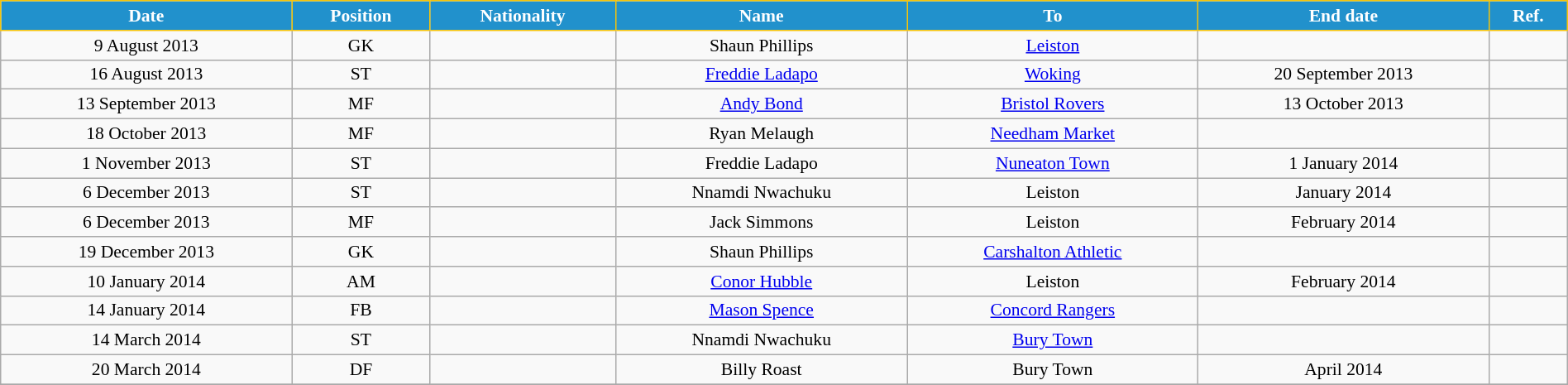<table class="wikitable" style="text-align:center; font-size:90%; width:100%;">
<tr>
<th style="background:#2191CC; color:white; border:1px solid #F7C408; text-align:center;">Date</th>
<th style="background:#2191CC; color:white; border:1px solid #F7C408; text-align:center;">Position</th>
<th style="background:#2191CC; color:white; border:1px solid #F7C408; text-align:center;">Nationality</th>
<th style="background:#2191CC; color:white; border:1px solid #F7C408; text-align:center;">Name</th>
<th style="background:#2191CC; color:white; border:1px solid #F7C408; text-align:center;">To</th>
<th style="background:#2191CC; color:white; border:1px solid #F7C408; text-align:center;">End date</th>
<th style="background:#2191CC; color:white; border:1px solid #F7C408; text-align:center;">Ref.</th>
</tr>
<tr>
<td>9 August 2013</td>
<td>GK</td>
<td></td>
<td>Shaun Phillips</td>
<td> <a href='#'>Leiston</a></td>
<td></td>
<td></td>
</tr>
<tr>
<td>16 August 2013</td>
<td>ST</td>
<td></td>
<td><a href='#'>Freddie Ladapo</a></td>
<td> <a href='#'>Woking</a></td>
<td>20 September 2013</td>
<td></td>
</tr>
<tr>
<td>13 September 2013</td>
<td>MF</td>
<td></td>
<td><a href='#'>Andy Bond</a></td>
<td> <a href='#'>Bristol Rovers</a></td>
<td>13 October 2013</td>
<td></td>
</tr>
<tr>
<td>18 October 2013</td>
<td>MF</td>
<td></td>
<td>Ryan Melaugh</td>
<td> <a href='#'>Needham Market</a></td>
<td></td>
<td></td>
</tr>
<tr>
<td>1 November 2013</td>
<td>ST</td>
<td></td>
<td>Freddie Ladapo</td>
<td> <a href='#'>Nuneaton Town</a></td>
<td>1 January 2014</td>
<td></td>
</tr>
<tr>
<td>6 December 2013</td>
<td>ST</td>
<td></td>
<td>Nnamdi Nwachuku</td>
<td> Leiston</td>
<td>January 2014</td>
<td></td>
</tr>
<tr>
<td>6 December 2013</td>
<td>MF</td>
<td></td>
<td>Jack Simmons</td>
<td> Leiston</td>
<td>February 2014</td>
<td></td>
</tr>
<tr>
<td>19 December 2013</td>
<td>GK</td>
<td></td>
<td>Shaun Phillips</td>
<td> <a href='#'>Carshalton Athletic</a></td>
<td></td>
<td></td>
</tr>
<tr>
<td>10 January 2014</td>
<td>AM</td>
<td></td>
<td><a href='#'>Conor Hubble</a></td>
<td> Leiston</td>
<td>February 2014</td>
<td></td>
</tr>
<tr>
<td>14 January 2014</td>
<td>FB</td>
<td></td>
<td><a href='#'>Mason Spence</a></td>
<td> <a href='#'>Concord Rangers</a></td>
<td></td>
<td></td>
</tr>
<tr>
<td>14 March 2014</td>
<td>ST</td>
<td></td>
<td>Nnamdi Nwachuku</td>
<td> <a href='#'>Bury Town</a></td>
<td></td>
<td></td>
</tr>
<tr>
<td>20 March 2014</td>
<td>DF</td>
<td></td>
<td>Billy Roast</td>
<td> Bury Town</td>
<td>April 2014</td>
<td></td>
</tr>
<tr>
</tr>
</table>
